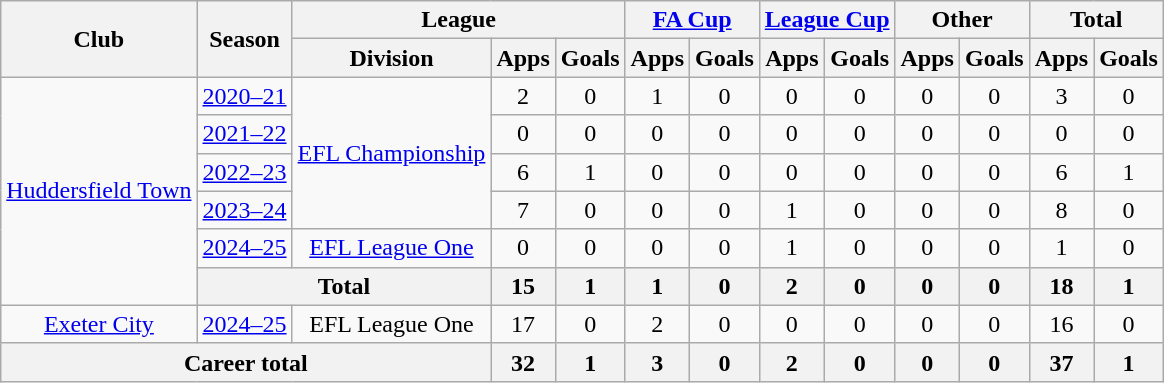<table class=wikitable style="text-align: center">
<tr>
<th rowspan=2>Club</th>
<th rowspan=2>Season</th>
<th colspan=3>League</th>
<th colspan=2><a href='#'>FA Cup</a></th>
<th colspan=2><a href='#'>League Cup</a></th>
<th colspan=2>Other</th>
<th colspan=2>Total</th>
</tr>
<tr>
<th>Division</th>
<th>Apps</th>
<th>Goals</th>
<th>Apps</th>
<th>Goals</th>
<th>Apps</th>
<th>Goals</th>
<th>Apps</th>
<th>Goals</th>
<th>Apps</th>
<th>Goals</th>
</tr>
<tr>
<td rowspan="6"><a href='#'>Huddersfield Town</a></td>
<td><a href='#'>2020–21</a></td>
<td rowspan="4"><a href='#'>EFL Championship</a></td>
<td>2</td>
<td>0</td>
<td>1</td>
<td>0</td>
<td>0</td>
<td>0</td>
<td>0</td>
<td>0</td>
<td>3</td>
<td>0</td>
</tr>
<tr>
<td><a href='#'>2021–22</a></td>
<td>0</td>
<td>0</td>
<td>0</td>
<td>0</td>
<td>0</td>
<td>0</td>
<td>0</td>
<td>0</td>
<td>0</td>
<td>0</td>
</tr>
<tr>
<td><a href='#'>2022–23</a></td>
<td>6</td>
<td>1</td>
<td>0</td>
<td>0</td>
<td>0</td>
<td>0</td>
<td>0</td>
<td>0</td>
<td>6</td>
<td>1</td>
</tr>
<tr>
<td><a href='#'>2023–24</a></td>
<td>7</td>
<td>0</td>
<td>0</td>
<td>0</td>
<td>1</td>
<td>0</td>
<td>0</td>
<td>0</td>
<td>8</td>
<td>0</td>
</tr>
<tr>
<td><a href='#'>2024–25</a></td>
<td><a href='#'>EFL League One</a></td>
<td>0</td>
<td>0</td>
<td>0</td>
<td>0</td>
<td>1</td>
<td>0</td>
<td>0</td>
<td>0</td>
<td>1</td>
<td>0</td>
</tr>
<tr>
<th colspan="2">Total</th>
<th>15</th>
<th>1</th>
<th>1</th>
<th>0</th>
<th>2</th>
<th>0</th>
<th>0</th>
<th>0</th>
<th>18</th>
<th>1</th>
</tr>
<tr>
<td rowspan="1"><a href='#'>Exeter City</a></td>
<td><a href='#'>2024–25</a></td>
<td>EFL League One</td>
<td>17</td>
<td>0</td>
<td>2</td>
<td>0</td>
<td>0</td>
<td>0</td>
<td>0</td>
<td>0</td>
<td>16</td>
<td>0</td>
</tr>
<tr>
<th colspan="3">Career total</th>
<th>32</th>
<th>1</th>
<th>3</th>
<th>0</th>
<th>2</th>
<th>0</th>
<th>0</th>
<th>0</th>
<th>37</th>
<th>1</th>
</tr>
</table>
